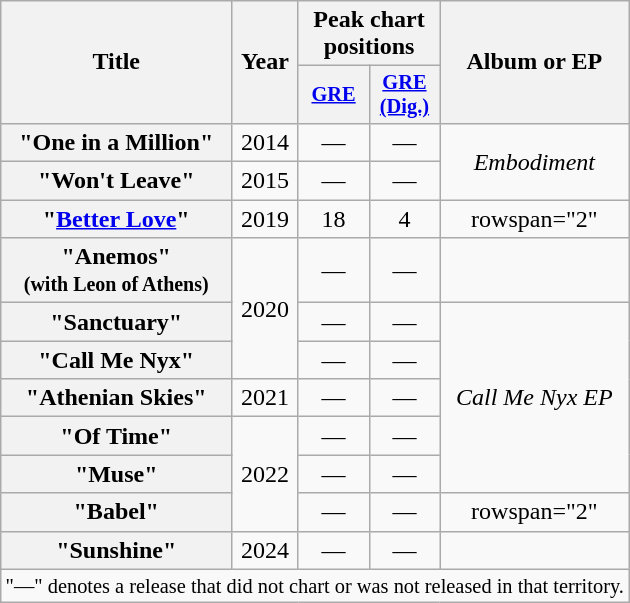<table class="wikitable plainrowheaders" style="text-align:center;">
<tr>
<th scope="col" rowspan="2">Title</th>
<th scope="col" rowspan="2">Year</th>
<th scope="col" colspan="2">Peak chart positions</th>
<th scope="col" rowspan="2">Album or EP</th>
</tr>
<tr>
<th scope="col" style="width:3em;font-size:85%;"><a href='#'>GRE</a><br></th>
<th scope="col" style="width:3em;font-size:85%;"><a href='#'>GRE (Dig.)</a><br></th>
</tr>
<tr>
<th scope="row">"One in a Million"</th>
<td>2014</td>
<td>—</td>
<td>—</td>
<td rowspan="2"><em>Embodiment</em></td>
</tr>
<tr>
<th scope="row">"Won't Leave"</th>
<td>2015</td>
<td>—</td>
<td>—</td>
</tr>
<tr>
<th scope="row">"<a href='#'>Better Love</a>"</th>
<td>2019</td>
<td>18</td>
<td>4</td>
<td>rowspan="2" </td>
</tr>
<tr>
<th scope="row">"Anemos"<br><small>(with Leon of Athens)</small></th>
<td rowspan="3">2020</td>
<td>—</td>
<td>—</td>
</tr>
<tr>
<th scope="row">"Sanctuary"</th>
<td>—</td>
<td>—</td>
<td rowspan="5"><em>Call Me Nyx EP</em></td>
</tr>
<tr>
<th scope="row">"Call Me Nyx"</th>
<td>—</td>
<td>—</td>
</tr>
<tr>
<th scope="row">"Athenian Skies"</th>
<td>2021</td>
<td>—</td>
<td>—</td>
</tr>
<tr>
<th scope="row">"Of Time"</th>
<td rowspan="3">2022</td>
<td>—</td>
<td>—</td>
</tr>
<tr>
<th scope="row">"Muse"</th>
<td>—</td>
<td>—</td>
</tr>
<tr>
<th scope="row">"Babel"</th>
<td>—</td>
<td>—</td>
<td>rowspan="2" </td>
</tr>
<tr>
<th scope="row">"Sunshine"</th>
<td>2024</td>
<td>—</td>
<td>—</td>
</tr>
<tr>
<td colspan="10" style="font-size:85%">"—" denotes a release that did not chart or was not released in that territory.</td>
</tr>
</table>
